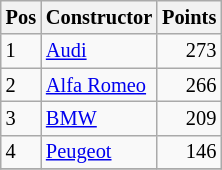<table class="wikitable"   style="font-size:   85%;">
<tr>
<th>Pos</th>
<th>Constructor</th>
<th>Points</th>
</tr>
<tr>
<td>1</td>
<td> <a href='#'>Audi</a></td>
<td align="right">273</td>
</tr>
<tr>
<td>2</td>
<td> <a href='#'>Alfa Romeo</a></td>
<td align="right">266</td>
</tr>
<tr>
<td>3</td>
<td> <a href='#'>BMW</a></td>
<td align="right">209</td>
</tr>
<tr>
<td>4</td>
<td> <a href='#'>Peugeot</a></td>
<td align="right">146</td>
</tr>
<tr>
</tr>
</table>
